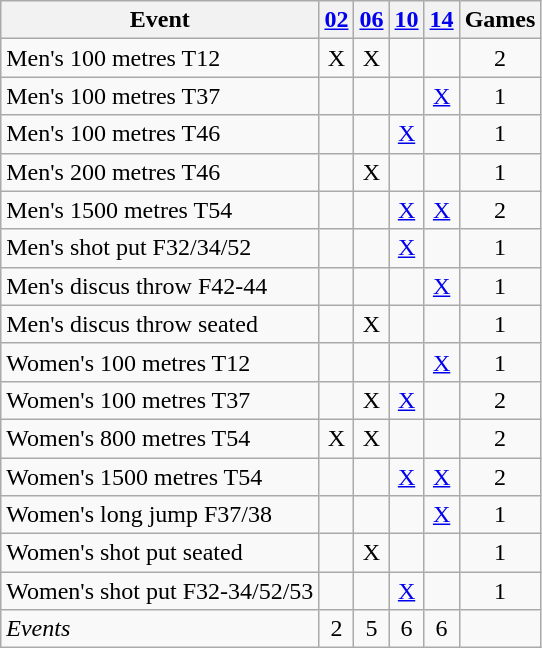<table class="wikitable">
<tr>
<th>Event</th>
<th><a href='#'>02</a></th>
<th><a href='#'>06</a></th>
<th><a href='#'>10</a></th>
<th><a href='#'>14</a></th>
<th>Games</th>
</tr>
<tr align=center>
<td align=left>Men's 100 metres T12</td>
<td>X</td>
<td>X</td>
<td></td>
<td></td>
<td>2</td>
</tr>
<tr align=center>
<td align=left>Men's 100 metres T37</td>
<td></td>
<td></td>
<td></td>
<td><a href='#'>X</a></td>
<td>1</td>
</tr>
<tr align=center>
<td align=left>Men's 100 metres T46</td>
<td></td>
<td></td>
<td><a href='#'>X</a></td>
<td></td>
<td>1</td>
</tr>
<tr align=center>
<td align=left>Men's 200 metres T46</td>
<td></td>
<td>X</td>
<td></td>
<td></td>
<td>1</td>
</tr>
<tr align=center>
<td align=left>Men's 1500 metres T54</td>
<td></td>
<td></td>
<td><a href='#'>X</a></td>
<td><a href='#'>X</a></td>
<td>2</td>
</tr>
<tr align=center>
<td align=left>Men's shot put F32/34/52</td>
<td></td>
<td></td>
<td><a href='#'>X</a></td>
<td></td>
<td>1</td>
</tr>
<tr align=center>
<td align=left>Men's discus throw F42-44</td>
<td></td>
<td></td>
<td></td>
<td><a href='#'>X</a></td>
<td>1</td>
</tr>
<tr align=center>
<td align=left>Men's discus throw seated</td>
<td></td>
<td>X</td>
<td></td>
<td></td>
<td>1</td>
</tr>
<tr align=center>
<td align=left>Women's 100 metres T12</td>
<td></td>
<td></td>
<td></td>
<td><a href='#'>X</a></td>
<td>1</td>
</tr>
<tr align=center>
<td align=left>Women's 100 metres T37</td>
<td></td>
<td>X</td>
<td><a href='#'>X</a></td>
<td></td>
<td>2</td>
</tr>
<tr align=center>
<td align=left>Women's 800 metres T54</td>
<td>X</td>
<td>X</td>
<td></td>
<td></td>
<td>2</td>
</tr>
<tr align=center>
<td align=left>Women's 1500 metres T54</td>
<td></td>
<td></td>
<td><a href='#'>X</a></td>
<td><a href='#'>X</a></td>
<td>2</td>
</tr>
<tr align=center>
<td align=left>Women's long jump F37/38</td>
<td></td>
<td></td>
<td></td>
<td><a href='#'>X</a></td>
<td>1</td>
</tr>
<tr align=center>
<td align=left>Women's shot put seated</td>
<td></td>
<td>X</td>
<td></td>
<td></td>
<td>1</td>
</tr>
<tr align=center>
<td align=left>Women's shot put F32-34/52/53</td>
<td></td>
<td></td>
<td><a href='#'>X</a></td>
<td></td>
<td>1</td>
</tr>
<tr align=center>
<td align=left><em>Events</em></td>
<td>2</td>
<td>5</td>
<td>6</td>
<td>6</td>
<td></td>
</tr>
</table>
